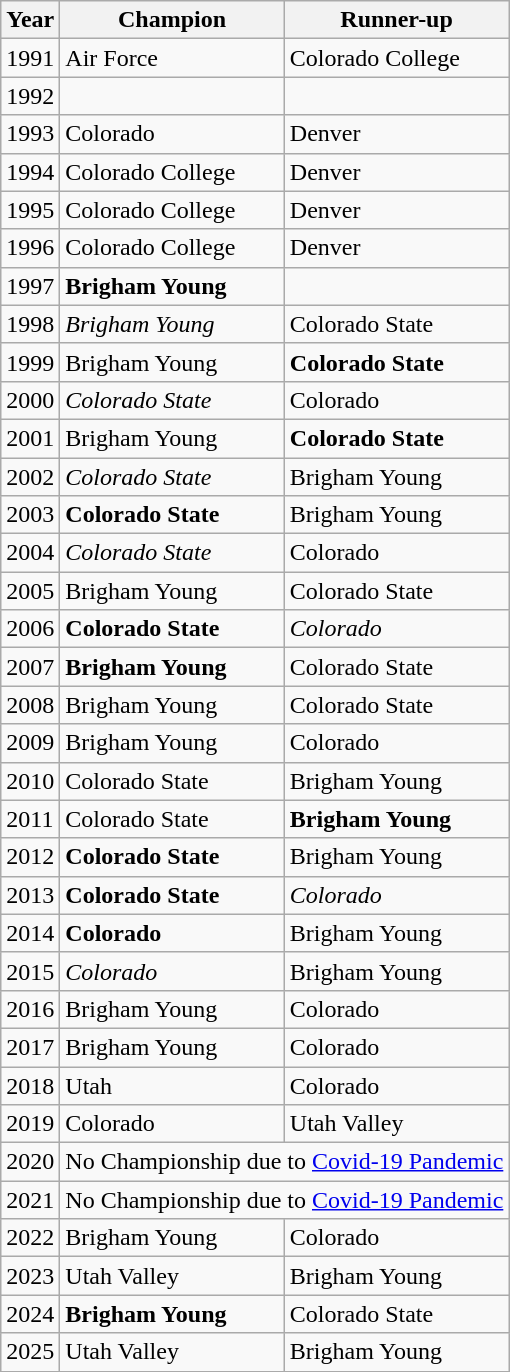<table class="wikitable">
<tr>
<th>Year</th>
<th>Champion</th>
<th>Runner-up</th>
</tr>
<tr>
<td>1991</td>
<td>Air Force</td>
<td>Colorado College</td>
</tr>
<tr>
<td>1992</td>
<td></td>
<td></td>
</tr>
<tr>
<td>1993</td>
<td>Colorado</td>
<td>Denver</td>
</tr>
<tr>
<td>1994</td>
<td>Colorado College</td>
<td>Denver</td>
</tr>
<tr>
<td>1995</td>
<td>Colorado College</td>
<td>Denver</td>
</tr>
<tr>
<td>1996</td>
<td>Colorado College</td>
<td>Denver</td>
</tr>
<tr>
<td>1997</td>
<td><strong>Brigham Young</strong></td>
<td></td>
</tr>
<tr>
<td>1998</td>
<td><em>Brigham Young</em></td>
<td>Colorado State</td>
</tr>
<tr>
<td>1999</td>
<td>Brigham Young</td>
<td><strong>Colorado State</strong></td>
</tr>
<tr>
<td>2000</td>
<td><em>Colorado State</em></td>
<td>Colorado</td>
</tr>
<tr>
<td>2001</td>
<td>Brigham Young</td>
<td><strong>Colorado State</strong></td>
</tr>
<tr>
<td>2002</td>
<td><em>Colorado State</em></td>
<td>Brigham Young</td>
</tr>
<tr>
<td>2003</td>
<td><strong>Colorado State</strong></td>
<td>Brigham Young</td>
</tr>
<tr>
<td>2004</td>
<td><em>Colorado State</em></td>
<td>Colorado</td>
</tr>
<tr>
<td>2005</td>
<td>Brigham Young</td>
<td>Colorado State</td>
</tr>
<tr>
<td>2006</td>
<td><strong>Colorado State</strong></td>
<td><em>Colorado</em></td>
</tr>
<tr>
<td>2007</td>
<td><strong>Brigham Young</strong></td>
<td>Colorado State</td>
</tr>
<tr>
<td>2008</td>
<td>Brigham Young</td>
<td>Colorado State</td>
</tr>
<tr>
<td>2009</td>
<td>Brigham Young</td>
<td>Colorado</td>
</tr>
<tr>
<td>2010</td>
<td>Colorado State</td>
<td>Brigham Young</td>
</tr>
<tr>
<td>2011</td>
<td>Colorado State</td>
<td><strong>Brigham Young</strong></td>
</tr>
<tr>
<td>2012</td>
<td><strong>Colorado State</strong></td>
<td>Brigham Young</td>
</tr>
<tr>
<td>2013</td>
<td><strong>Colorado State</strong></td>
<td><em>Colorado</em></td>
</tr>
<tr>
<td>2014</td>
<td><strong>Colorado</strong></td>
<td>Brigham Young</td>
</tr>
<tr>
<td>2015</td>
<td><em>Colorado</em></td>
<td>Brigham Young</td>
</tr>
<tr>
<td>2016</td>
<td>Brigham Young</td>
<td>Colorado</td>
</tr>
<tr>
<td>2017</td>
<td>Brigham Young</td>
<td>Colorado</td>
</tr>
<tr>
<td>2018</td>
<td>Utah</td>
<td>Colorado</td>
</tr>
<tr>
<td>2019</td>
<td>Colorado</td>
<td>Utah Valley</td>
</tr>
<tr>
<td>2020</td>
<td colspan="2">No Championship due to <a href='#'>Covid-19 Pandemic</a></td>
</tr>
<tr>
<td>2021</td>
<td colspan="2">No Championship due to <a href='#'>Covid-19 Pandemic</a></td>
</tr>
<tr>
<td>2022</td>
<td>Brigham Young</td>
<td>Colorado</td>
</tr>
<tr>
<td>2023</td>
<td>Utah Valley</td>
<td>Brigham Young</td>
</tr>
<tr>
<td>2024</td>
<td><strong>Brigham Young</strong></td>
<td>Colorado State</td>
</tr>
<tr>
<td>2025</td>
<td>Utah Valley</td>
<td>Brigham Young</td>
</tr>
</table>
